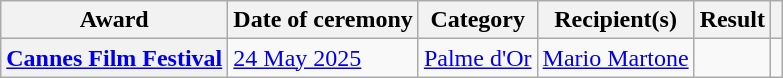<table class="wikitable sortable plainrowheaders">
<tr>
<th scope="col">Award</th>
<th scope="col">Date of ceremony</th>
<th scope="col">Category</th>
<th scope="col">Recipient(s)</th>
<th scope="col">Result</th>
<th scope="col" class="unsortable"></th>
</tr>
<tr>
<th scope="row"><a href='#'>Cannes Film Festival</a></th>
<td><a href='#'>24 May 2025</a></td>
<td><a href='#'>Palme d'Or</a></td>
<td><a href='#'>Mario Martone</a></td>
<td></td>
<td align="center"></td>
</tr>
</table>
